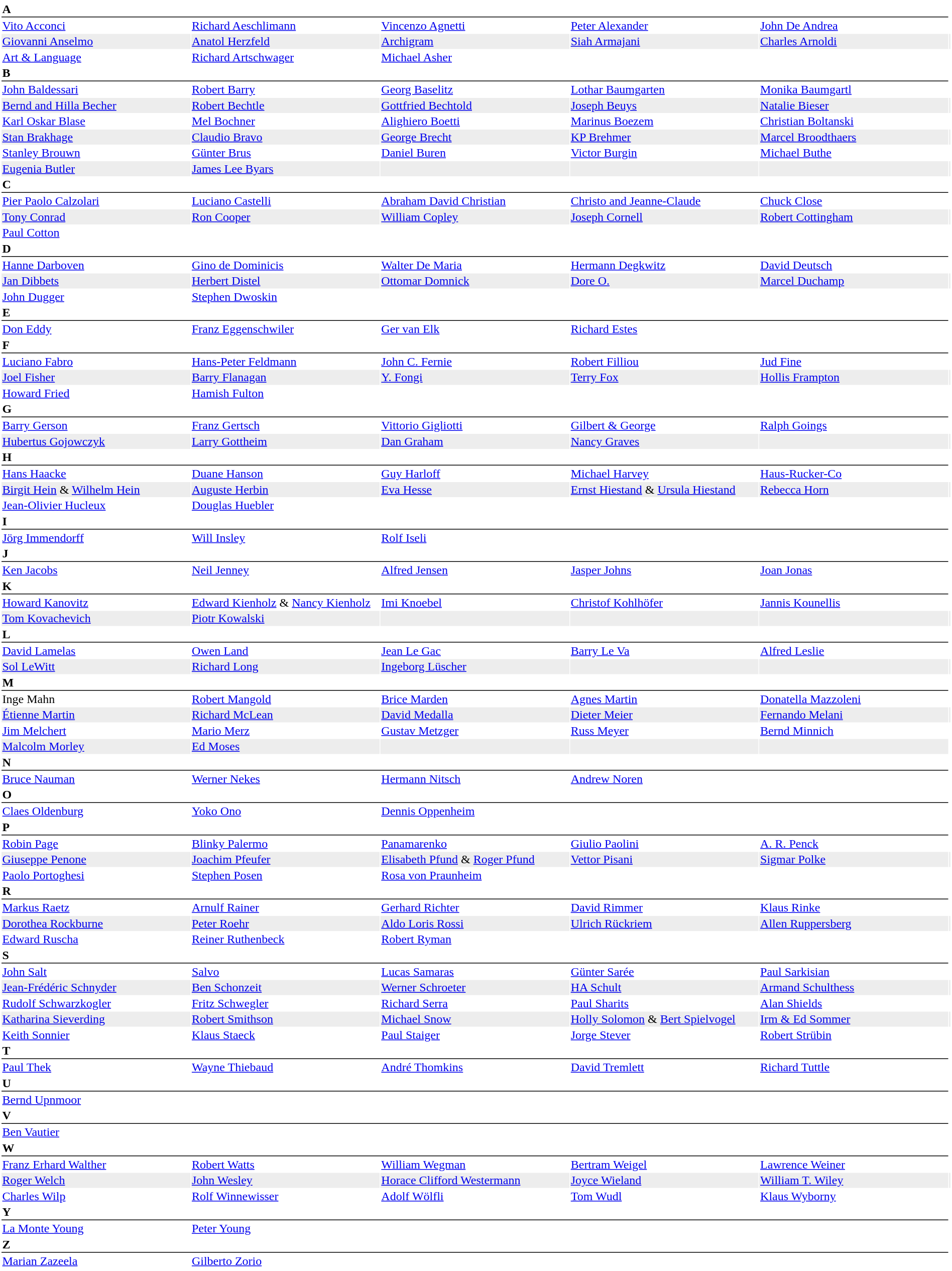<table style="border: 1px solid #ffffff; background: #ffffff;" cellspacing="1" cellpadding="1" width="100%">
<tr>
<td colspan="5" style="border-bottom:1px solid #000"><strong>A</strong></td>
</tr>
<tr>
<td width="20%"><a href='#'>Vito Acconci</a></td>
<td width="20%"><a href='#'>Richard Aeschlimann</a></td>
<td width="20%"><a href='#'>Vincenzo Agnetti</a></td>
<td width="20%"><a href='#'>Peter Alexander</a></td>
<td width="20%"><a href='#'>John De Andrea</a></td>
<td width="20%"></td>
</tr>
<tr style="background:#ededed;">
<td><a href='#'>Giovanni Anselmo</a></td>
<td><a href='#'>Anatol Herzfeld</a></td>
<td><a href='#'>Archigram</a></td>
<td><a href='#'>Siah Armajani</a></td>
<td><a href='#'>Charles Arnoldi</a></td>
<td></td>
</tr>
<tr>
<td><a href='#'>Art & Language</a></td>
<td><a href='#'>Richard Artschwager</a></td>
<td><a href='#'>Michael Asher</a></td>
<td></td>
<td></td>
<td></td>
</tr>
<tr>
<td colspan="5" style="border-bottom:1px solid #000"><strong>B</strong></td>
</tr>
<tr>
<td><a href='#'>John Baldessari</a></td>
<td><a href='#'>Robert Barry</a></td>
<td><a href='#'>Georg Baselitz</a></td>
<td><a href='#'>Lothar Baumgarten</a></td>
<td><a href='#'>Monika Baumgartl</a></td>
<td></td>
</tr>
<tr style="background:#ededed;">
<td><a href='#'>Bernd and Hilla Becher</a></td>
<td><a href='#'>Robert Bechtle</a></td>
<td><a href='#'>Gottfried Bechtold</a></td>
<td><a href='#'>Joseph Beuys</a></td>
<td><a href='#'>Natalie Bieser</a></td>
<td></td>
</tr>
<tr>
<td><a href='#'>Karl Oskar Blase</a></td>
<td><a href='#'>Mel Bochner</a></td>
<td><a href='#'>Alighiero Boetti</a></td>
<td><a href='#'>Marinus Boezem</a></td>
<td><a href='#'>Christian Boltanski</a></td>
<td></td>
</tr>
<tr style="background:#ededed;">
<td><a href='#'>Stan Brakhage</a></td>
<td><a href='#'>Claudio Bravo</a></td>
<td><a href='#'>George Brecht</a></td>
<td><a href='#'>KP Brehmer</a></td>
<td><a href='#'>Marcel Broodthaers</a></td>
<td></td>
</tr>
<tr>
<td><a href='#'>Stanley Brouwn</a></td>
<td><a href='#'>Günter Brus</a></td>
<td><a href='#'>Daniel Buren</a></td>
<td><a href='#'>Victor Burgin</a></td>
<td><a href='#'>Michael Buthe</a></td>
<td></td>
</tr>
<tr style="background:#ededed;">
<td><a href='#'>Eugenia Butler</a></td>
<td><a href='#'>James Lee Byars</a></td>
<td></td>
<td></td>
<td></td>
<td></td>
</tr>
<tr>
<td colspan="5" style="border-bottom:1px solid #000"><strong>C</strong></td>
</tr>
<tr>
<td><a href='#'>Pier Paolo Calzolari</a></td>
<td><a href='#'>Luciano Castelli</a></td>
<td><a href='#'>Abraham David Christian</a></td>
<td><a href='#'>Christo and Jeanne-Claude</a></td>
<td><a href='#'>Chuck Close</a></td>
<td></td>
</tr>
<tr style="background:#ededed;">
<td><a href='#'>Tony Conrad</a></td>
<td><a href='#'>Ron Cooper</a></td>
<td><a href='#'>William Copley</a></td>
<td><a href='#'>Joseph Cornell</a></td>
<td><a href='#'>Robert Cottingham</a></td>
<td></td>
</tr>
<tr>
<td><a href='#'>Paul Cotton</a></td>
<td></td>
<td></td>
<td></td>
<td></td>
</tr>
<tr>
<td colspan="5" style="border-bottom:1px solid #000"><strong>D</strong></td>
</tr>
<tr>
<td><a href='#'>Hanne Darboven</a></td>
<td><a href='#'>Gino de Dominicis</a></td>
<td><a href='#'>Walter De Maria</a></td>
<td><a href='#'>Hermann Degkwitz</a></td>
<td><a href='#'>David Deutsch</a></td>
<td></td>
</tr>
<tr style="background:#ededed;">
<td><a href='#'>Jan Dibbets</a></td>
<td><a href='#'>Herbert Distel</a></td>
<td><a href='#'>Ottomar Domnick</a></td>
<td><a href='#'>Dore O.</a></td>
<td><a href='#'>Marcel Duchamp</a></td>
<td></td>
</tr>
<tr>
<td><a href='#'>John Dugger</a></td>
<td><a href='#'>Stephen Dwoskin</a></td>
<td></td>
<td></td>
<td></td>
<td></td>
</tr>
<tr>
<td colspan="5" style="border-bottom:1px solid #000"><strong>E</strong></td>
</tr>
<tr>
<td><a href='#'>Don Eddy</a></td>
<td><a href='#'>Franz Eggenschwiler</a></td>
<td><a href='#'>Ger van Elk</a></td>
<td><a href='#'>Richard Estes</a></td>
<td></td>
</tr>
<tr>
<td colspan="5" style="border-bottom:1px solid #000"><strong>F</strong></td>
</tr>
<tr>
<td><a href='#'>Luciano Fabro</a></td>
<td><a href='#'>Hans-Peter Feldmann</a></td>
<td><a href='#'>John C. Fernie</a></td>
<td><a href='#'>Robert Filliou</a></td>
<td><a href='#'>Jud Fine</a></td>
<td></td>
</tr>
<tr style="background:#ededed;">
<td><a href='#'>Joel Fisher</a></td>
<td><a href='#'>Barry Flanagan</a></td>
<td><a href='#'>Y. Fongi</a></td>
<td><a href='#'>Terry Fox</a></td>
<td><a href='#'>Hollis Frampton</a></td>
<td></td>
</tr>
<tr>
<td><a href='#'>Howard Fried</a></td>
<td><a href='#'>Hamish Fulton</a></td>
<td></td>
<td></td>
<td></td>
<td></td>
</tr>
<tr>
<td colspan="5" style="border-bottom:1px solid #000"><strong>G</strong></td>
</tr>
<tr>
<td><a href='#'>Barry Gerson</a></td>
<td><a href='#'>Franz Gertsch</a></td>
<td><a href='#'>Vittorio Gigliotti</a></td>
<td><a href='#'>Gilbert & George</a></td>
<td><a href='#'>Ralph Goings</a></td>
</tr>
<tr style="background:#ededed;">
<td><a href='#'>Hubertus Gojowczyk</a></td>
<td><a href='#'>Larry Gottheim</a></td>
<td><a href='#'>Dan Graham</a></td>
<td><a href='#'>Nancy Graves</a></td>
<td></td>
<td></td>
</tr>
<tr>
<td colspan="5" style="border-bottom:1px solid #000"><strong>H</strong></td>
</tr>
<tr>
<td><a href='#'>Hans Haacke</a></td>
<td><a href='#'>Duane Hanson</a></td>
<td><a href='#'>Guy Harloff</a></td>
<td><a href='#'>Michael Harvey</a></td>
<td><a href='#'>Haus-Rucker-Co</a></td>
<td></td>
</tr>
<tr style="background:#ededed;">
<td><a href='#'>Birgit Hein</a> & <a href='#'>Wilhelm Hein</a></td>
<td><a href='#'>Auguste Herbin</a></td>
<td><a href='#'>Eva Hesse</a></td>
<td><a href='#'>Ernst Hiestand</a> & <a href='#'>Ursula Hiestand</a></td>
<td><a href='#'>Rebecca Horn</a></td>
<td></td>
</tr>
<tr>
<td><a href='#'>Jean-Olivier Hucleux</a></td>
<td><a href='#'>Douglas Huebler</a></td>
</tr>
<tr>
<td colspan="5" style="border-bottom:1px solid #000"><strong>I</strong></td>
</tr>
<tr>
<td><a href='#'>Jörg Immendorff</a></td>
<td><a href='#'>Will Insley</a></td>
<td><a href='#'>Rolf Iseli</a></td>
<td></td>
<td></td>
<td></td>
</tr>
<tr>
<td colspan="5" style="border-bottom:1px solid #000"><strong>J</strong></td>
</tr>
<tr>
<td><a href='#'>Ken Jacobs</a></td>
<td><a href='#'>Neil Jenney</a></td>
<td><a href='#'>Alfred Jensen</a></td>
<td><a href='#'>Jasper Johns</a></td>
<td><a href='#'>Joan Jonas</a></td>
<td></td>
</tr>
<tr>
<td colspan="5" style="border-bottom:1px solid #000"><strong>K</strong></td>
</tr>
<tr>
<td><a href='#'>Howard Kanovitz</a></td>
<td><a href='#'>Edward Kienholz</a> & <a href='#'>Nancy Kienholz</a></td>
<td><a href='#'>Imi Knoebel</a></td>
<td><a href='#'>Christof Kohlhöfer</a></td>
<td><a href='#'>Jannis Kounellis</a></td>
<td></td>
</tr>
<tr style="background:#ededed;">
<td><a href='#'>Tom Kovachevich</a></td>
<td><a href='#'>Piotr Kowalski</a></td>
<td></td>
<td></td>
<td></td>
<td></td>
</tr>
<tr>
<td colspan="5" style="border-bottom:1px solid #000"><strong>L</strong></td>
</tr>
<tr>
<td><a href='#'>David Lamelas</a></td>
<td><a href='#'>Owen Land</a></td>
<td><a href='#'>Jean Le Gac</a></td>
<td><a href='#'>Barry Le Va</a></td>
<td><a href='#'>Alfred Leslie</a></td>
<td></td>
</tr>
<tr style="background:#ededed;">
<td><a href='#'>Sol LeWitt</a></td>
<td><a href='#'>Richard Long</a></td>
<td><a href='#'>Ingeborg Lüscher</a></td>
<td></td>
<td></td>
<td></td>
</tr>
<tr>
<td colspan="5" style="border-bottom:1px solid #000"><strong>M</strong></td>
</tr>
<tr>
<td>Inge Mahn</td>
<td><a href='#'>Robert Mangold</a></td>
<td><a href='#'>Brice Marden</a></td>
<td><a href='#'>Agnes Martin</a></td>
<td><a href='#'>Donatella Mazzoleni</a></td>
<td></td>
</tr>
<tr style="background:#ededed;">
<td><a href='#'>Étienne Martin</a></td>
<td><a href='#'>Richard McLean</a></td>
<td><a href='#'>David Medalla</a></td>
<td><a href='#'>Dieter Meier</a></td>
<td><a href='#'>Fernando Melani</a></td>
<td></td>
</tr>
<tr>
<td><a href='#'>Jim Melchert</a></td>
<td><a href='#'>Mario Merz</a></td>
<td><a href='#'>Gustav Metzger</a></td>
<td><a href='#'>Russ Meyer</a></td>
<td><a href='#'>Bernd Minnich</a></td>
<td></td>
</tr>
<tr style="background:#ededed;">
<td><a href='#'>Malcolm Morley</a></td>
<td><a href='#'>Ed Moses</a></td>
<td></td>
<td></td>
<td></td>
</tr>
<tr>
<td colspan="5" style="border-bottom:1px solid #000"><strong>N</strong></td>
</tr>
<tr>
<td><a href='#'>Bruce Nauman</a></td>
<td><a href='#'>Werner Nekes</a></td>
<td><a href='#'>Hermann Nitsch</a></td>
<td><a href='#'>Andrew Noren</a></td>
<td></td>
<td></td>
</tr>
<tr>
<td colspan="5" style="border-bottom:1px solid #000"><strong>O</strong></td>
</tr>
<tr>
<td><a href='#'>Claes Oldenburg</a></td>
<td><a href='#'>Yoko Ono</a></td>
<td><a href='#'>Dennis Oppenheim</a></td>
<td></td>
<td></td>
<td></td>
</tr>
<tr>
<td colspan="5" style="border-bottom:1px solid #000"><strong>P</strong></td>
</tr>
<tr>
<td><a href='#'>Robin Page</a></td>
<td><a href='#'>Blinky Palermo</a></td>
<td><a href='#'>Panamarenko</a></td>
<td><a href='#'>Giulio Paolini</a></td>
<td><a href='#'>A. R. Penck</a></td>
<td></td>
</tr>
<tr style="background:#ededed;">
<td><a href='#'>Giuseppe Penone</a></td>
<td><a href='#'>Joachim Pfeufer</a></td>
<td><a href='#'>Elisabeth Pfund</a> & <a href='#'>Roger Pfund</a></td>
<td><a href='#'>Vettor Pisani</a></td>
<td><a href='#'>Sigmar Polke</a></td>
<td></td>
</tr>
<tr>
<td><a href='#'>Paolo Portoghesi</a></td>
<td><a href='#'>Stephen Posen</a></td>
<td><a href='#'>Rosa von Praunheim</a></td>
<td></td>
</tr>
<tr>
<td colspan="5" style="border-bottom:1px solid #000"><strong>R</strong></td>
</tr>
<tr>
<td><a href='#'>Markus Raetz</a></td>
<td><a href='#'>Arnulf Rainer</a></td>
<td><a href='#'>Gerhard Richter</a></td>
<td><a href='#'>David Rimmer</a></td>
<td><a href='#'>Klaus Rinke</a></td>
<td></td>
</tr>
<tr style="background:#ededed;">
<td><a href='#'>Dorothea Rockburne</a></td>
<td><a href='#'>Peter Roehr</a></td>
<td><a href='#'>Aldo Loris Rossi</a></td>
<td><a href='#'>Ulrich Rückriem</a></td>
<td><a href='#'>Allen Ruppersberg</a></td>
<td></td>
</tr>
<tr>
<td><a href='#'>Edward Ruscha</a></td>
<td><a href='#'>Reiner Ruthenbeck</a></td>
<td><a href='#'>Robert Ryman</a></td>
<td></td>
<td></td>
<td></td>
</tr>
<tr>
<td colspan="5" style="border-bottom:1px solid #000"><strong>S</strong></td>
</tr>
<tr>
<td><a href='#'>John Salt</a></td>
<td><a href='#'>Salvo</a></td>
<td><a href='#'>Lucas Samaras</a></td>
<td><a href='#'>Günter Sarée</a></td>
<td><a href='#'>Paul Sarkisian</a></td>
<td></td>
</tr>
<tr style="background:#ededed;">
<td><a href='#'>Jean-Frédéric Schnyder</a></td>
<td><a href='#'>Ben Schonzeit</a></td>
<td><a href='#'>Werner Schroeter</a></td>
<td><a href='#'>HA Schult</a></td>
<td><a href='#'>Armand Schulthess</a></td>
<td></td>
</tr>
<tr>
<td><a href='#'>Rudolf Schwarzkogler</a></td>
<td><a href='#'>Fritz Schwegler</a></td>
<td><a href='#'>Richard Serra</a></td>
<td><a href='#'>Paul Sharits</a></td>
<td><a href='#'>Alan Shields</a></td>
<td></td>
</tr>
<tr style="background:#ededed;">
<td><a href='#'>Katharina Sieverding</a></td>
<td><a href='#'>Robert Smithson</a></td>
<td><a href='#'>Michael Snow</a></td>
<td><a href='#'>Holly Solomon</a> & <a href='#'>Bert Spielvogel</a></td>
<td><a href='#'>Irm & Ed Sommer</a></td>
<td></td>
</tr>
<tr>
<td><a href='#'>Keith Sonnier</a></td>
<td><a href='#'>Klaus Staeck</a></td>
<td><a href='#'>Paul Staiger</a></td>
<td><a href='#'>Jorge Stever</a></td>
<td><a href='#'>Robert Strübin</a></td>
<td></td>
</tr>
<tr>
<td colspan="5" style="border-bottom:1px solid #000"><strong>T</strong></td>
</tr>
<tr>
<td><a href='#'>Paul Thek</a></td>
<td><a href='#'>Wayne Thiebaud</a></td>
<td><a href='#'>André Thomkins</a></td>
<td><a href='#'>David Tremlett</a></td>
<td><a href='#'>Richard Tuttle</a></td>
<td></td>
</tr>
<tr>
<td colspan="5" style="border-bottom:1px solid #000"><strong>U</strong></td>
</tr>
<tr>
<td><a href='#'>Bernd Upnmoor</a></td>
<td></td>
<td></td>
<td></td>
<td></td>
<td></td>
</tr>
<tr>
<td colspan="5" style="border-bottom:1px solid #000"><strong>V</strong></td>
</tr>
<tr>
<td><a href='#'>Ben Vautier</a></td>
<td></td>
<td></td>
<td></td>
<td></td>
<td></td>
</tr>
<tr>
<td colspan="5" style="border-bottom:1px solid #000"><strong>W</strong></td>
</tr>
<tr>
<td><a href='#'>Franz Erhard Walther</a></td>
<td><a href='#'>Robert Watts</a></td>
<td><a href='#'>William Wegman</a></td>
<td><a href='#'>Bertram Weigel</a></td>
<td><a href='#'>Lawrence Weiner</a></td>
<td></td>
</tr>
<tr style="background:#ededed;">
<td><a href='#'>Roger Welch</a></td>
<td><a href='#'>John Wesley</a></td>
<td><a href='#'>Horace Clifford Westermann</a></td>
<td><a href='#'>Joyce Wieland</a></td>
<td><a href='#'>William T. Wiley</a></td>
<td></td>
</tr>
<tr>
<td><a href='#'>Charles Wilp</a></td>
<td><a href='#'>Rolf Winnewisser</a></td>
<td><a href='#'>Adolf Wölfli</a></td>
<td><a href='#'>Tom Wudl</a></td>
<td><a href='#'>Klaus Wyborny</a></td>
<td></td>
</tr>
<tr>
<td colspan="5" style="border-bottom:1px solid #000"><strong>Y</strong></td>
</tr>
<tr>
<td><a href='#'>La Monte Young</a></td>
<td><a href='#'>Peter Young</a></td>
<td></td>
<td></td>
<td></td>
<td></td>
</tr>
<tr>
<td colspan="5" style="border-bottom:1px solid #000"><strong>Z</strong></td>
</tr>
<tr>
<td><a href='#'>Marian Zazeela</a></td>
<td><a href='#'>Gilberto Zorio</a></td>
<td></td>
<td></td>
<td></td>
<td></td>
</tr>
<tr>
</tr>
</table>
